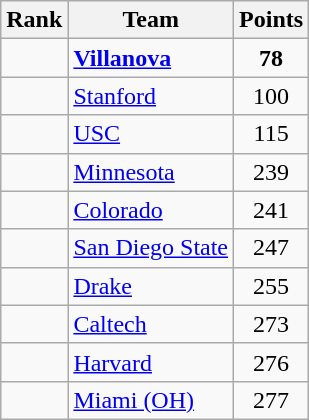<table class="wikitable sortable" style="text-align:center">
<tr>
<th>Rank</th>
<th>Team</th>
<th>Points</th>
</tr>
<tr>
<td></td>
<td align=left><strong><a href='#'>Villanova</a></strong></td>
<td><strong>78</strong></td>
</tr>
<tr>
<td></td>
<td align=left><a href='#'>Stanford</a></td>
<td>100</td>
</tr>
<tr>
<td></td>
<td align=left><a href='#'>USC</a></td>
<td>115</td>
</tr>
<tr>
<td></td>
<td align=left><a href='#'>Minnesota</a></td>
<td>239</td>
</tr>
<tr>
<td></td>
<td align=left><a href='#'>Colorado</a></td>
<td>241</td>
</tr>
<tr>
<td></td>
<td align=left><a href='#'>San Diego State</a></td>
<td>247</td>
</tr>
<tr>
<td></td>
<td align=left><a href='#'>Drake</a></td>
<td>255</td>
</tr>
<tr>
<td></td>
<td align=left><a href='#'>Caltech</a></td>
<td>273</td>
</tr>
<tr>
<td></td>
<td align=left><a href='#'>Harvard</a></td>
<td>276</td>
</tr>
<tr>
<td></td>
<td align=left><a href='#'>Miami (OH)</a></td>
<td>277</td>
</tr>
</table>
